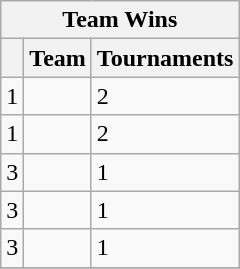<table class="wikitable">
<tr>
<th colspan="3">Team Wins</th>
</tr>
<tr>
<th></th>
<th>Team</th>
<th>Tournaments</th>
</tr>
<tr>
<td>1</td>
<td><br></td>
<td>2</td>
</tr>
<tr>
<td>1</td>
<td><br></td>
<td>2</td>
</tr>
<tr>
<td>3</td>
<td><br></td>
<td>1</td>
</tr>
<tr>
<td>3</td>
<td><br></td>
<td>1</td>
</tr>
<tr>
<td>3</td>
<td><br></td>
<td>1</td>
</tr>
<tr>
</tr>
</table>
